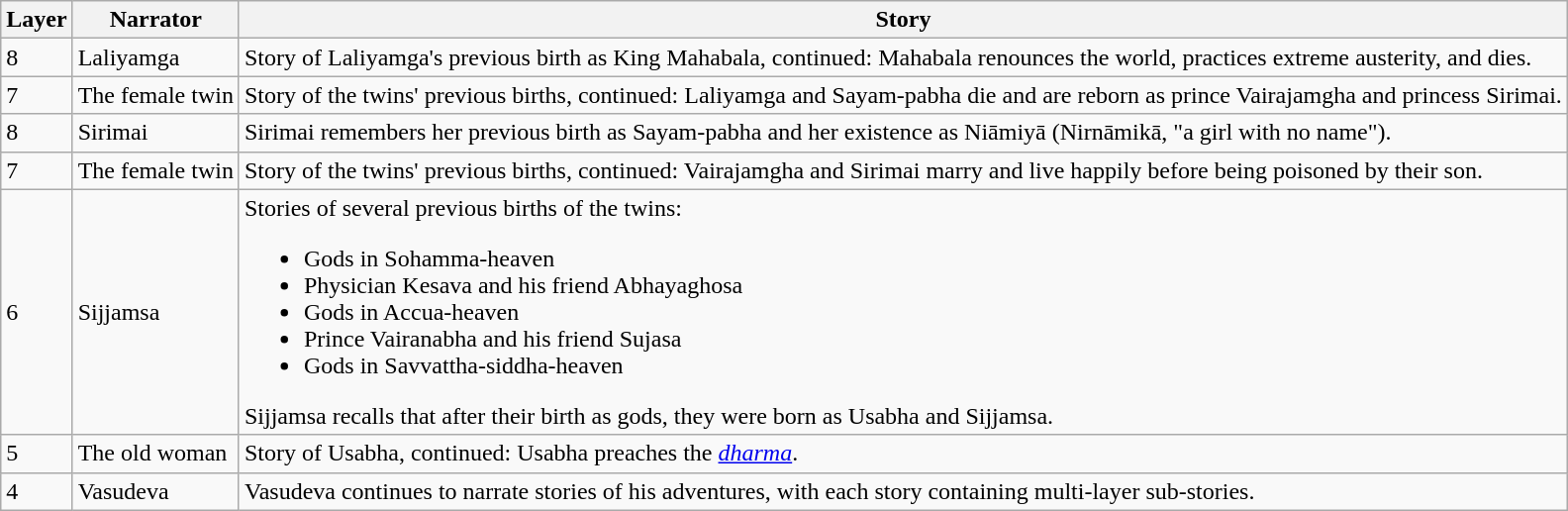<table class="wikitable">
<tr>
<th>Layer</th>
<th>Narrator</th>
<th>Story</th>
</tr>
<tr>
<td>8</td>
<td>Laliyamga</td>
<td>Story of Laliyamga's previous birth as King Mahabala, continued: Mahabala renounces the world, practices extreme austerity, and dies.</td>
</tr>
<tr>
<td>7</td>
<td>The female twin</td>
<td>Story of the twins' previous births, continued: Laliyamga and Sayam-pabha die and are reborn as prince Vairajamgha and princess Sirimai.</td>
</tr>
<tr>
<td>8</td>
<td>Sirimai</td>
<td>Sirimai remembers her previous birth as Sayam-pabha and her existence as Niāmiyā (Nirnāmikā, "a girl with no name").</td>
</tr>
<tr>
<td>7</td>
<td>The female twin</td>
<td>Story of the twins' previous births, continued: Vairajamgha and Sirimai marry and live happily before being poisoned by their son.</td>
</tr>
<tr>
<td>6</td>
<td>Sijjamsa</td>
<td>Stories of several previous births of the twins:<br><ul><li>Gods in Sohamma-heaven</li><li>Physician Kesava and his friend Abhayaghosa</li><li>Gods in Accua-heaven</li><li>Prince Vairanabha and his friend Sujasa</li><li>Gods in Savvattha-siddha-heaven</li></ul>Sijjamsa recalls that after their birth as gods, they were born as Usabha and Sijjamsa.</td>
</tr>
<tr>
<td>5</td>
<td>The old woman</td>
<td>Story of Usabha, continued: Usabha preaches the <em><a href='#'>dharma</a></em>.</td>
</tr>
<tr>
<td>4</td>
<td>Vasudeva</td>
<td>Vasudeva continues to narrate stories of his adventures, with each story containing multi-layer sub-stories.</td>
</tr>
</table>
